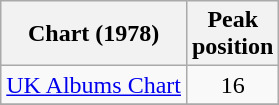<table class="wikitable">
<tr>
<th>Chart (1978)</th>
<th>Peak<br>position</th>
</tr>
<tr>
<td align="left"><a href='#'>UK Albums Chart</a></td>
<td align="center">16</td>
</tr>
<tr>
</tr>
</table>
